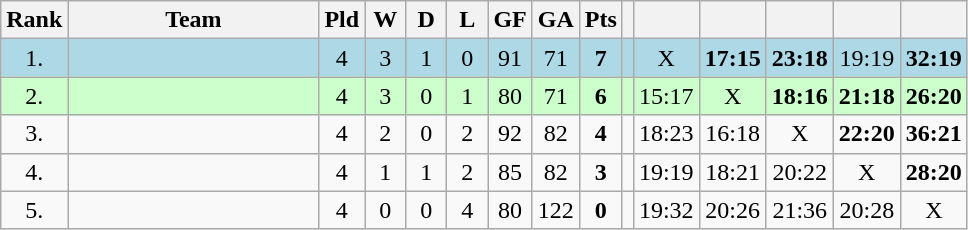<table class="wikitable">
<tr>
<th bgcolor="#efefef">Rank</th>
<th bgcolor="#efefef" width="160">Team</th>
<th bgcolor="#efefef" width="20">Pld</th>
<th bgcolor="#efefef" width="20">W</th>
<th bgcolor="#efefef" width="20">D</th>
<th bgcolor="#efefef" width="20">L</th>
<th bgcolor="#efefef" width="20">GF</th>
<th bgcolor="#efefef" width="20">GA</th>
<th bgcolor="#efefef" width="20">Pts</th>
<th bgcolor="#efefef"></th>
<th bgcolor="#efefef" width="20"></th>
<th bgcolor="#efefef" width="20"></th>
<th bgcolor="#efefef" width="20"></th>
<th bgcolor="#efefef" width="20"></th>
<th bgcolor="#efefef" width="20"></th>
</tr>
<tr align=center bgcolor=lightblue>
<td>1.</td>
<td align=left></td>
<td>4</td>
<td>3</td>
<td>1</td>
<td>0</td>
<td>91</td>
<td>71</td>
<td><strong>7</strong></td>
<td></td>
<td>X</td>
<td><strong>17:15</strong></td>
<td><strong>23:18</strong></td>
<td>19:19</td>
<td><strong>32:19</strong></td>
</tr>
<tr align=center bgcolor="#ccffcc">
<td>2.</td>
<td align=left></td>
<td>4</td>
<td>3</td>
<td>0</td>
<td>1</td>
<td>80</td>
<td>71</td>
<td><strong>6</strong></td>
<td></td>
<td>15:17</td>
<td>X</td>
<td><strong>18:16</strong></td>
<td><strong>21:18</strong></td>
<td><strong>26:20</strong></td>
</tr>
<tr align=center>
<td>3.</td>
<td align=left></td>
<td>4</td>
<td>2</td>
<td>0</td>
<td>2</td>
<td>92</td>
<td>82</td>
<td><strong>4</strong></td>
<td></td>
<td>18:23</td>
<td>16:18</td>
<td>X</td>
<td><strong>22:20</strong></td>
<td><strong>36:21</strong></td>
</tr>
<tr align=center>
<td>4.</td>
<td align=left></td>
<td>4</td>
<td>1</td>
<td>1</td>
<td>2</td>
<td>85</td>
<td>82</td>
<td><strong>3</strong></td>
<td></td>
<td>19:19</td>
<td>18:21</td>
<td>20:22</td>
<td>X</td>
<td><strong>28:20</strong></td>
</tr>
<tr align=center>
<td>5.</td>
<td align=left></td>
<td>4</td>
<td>0</td>
<td>0</td>
<td>4</td>
<td>80</td>
<td>122</td>
<td><strong>0</strong></td>
<td></td>
<td>19:32</td>
<td>20:26</td>
<td>21:36</td>
<td>20:28</td>
<td>X</td>
</tr>
</table>
